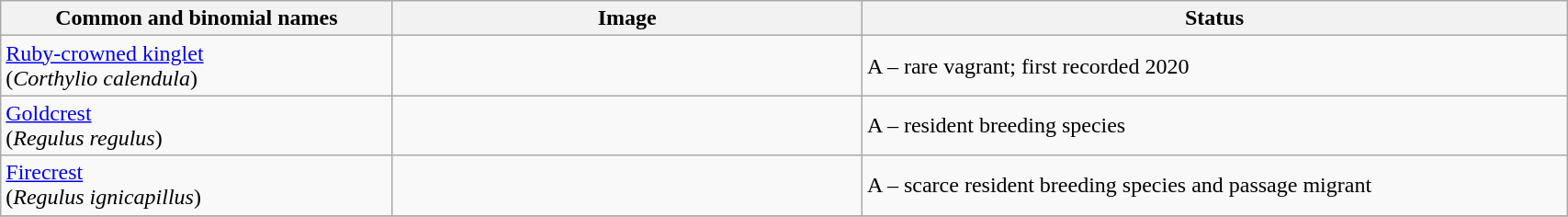<table width=90% class="wikitable">
<tr>
<th width=25%>Common and binomial names</th>
<th width=30%>Image</th>
<th width=45%>Status</th>
</tr>
<tr>
<td><a href='#'>Ruby-crowned kinglet</a><br>(<em>Corthylio calendula</em>)</td>
<td></td>
<td>A – rare vagrant; first recorded 2020</td>
</tr>
<tr>
<td><a href='#'>Goldcrest</a><br>(<em>Regulus regulus</em>)</td>
<td></td>
<td>A – resident breeding species</td>
</tr>
<tr>
<td><a href='#'>Firecrest</a><br>(<em>Regulus ignicapillus</em>)</td>
<td></td>
<td>A – scarce resident breeding species and passage migrant</td>
</tr>
<tr>
</tr>
</table>
